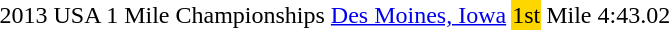<table>
<tr>
<td>2013</td>
<td>USA 1 Mile Championships</td>
<td><a href='#'>Des Moines, Iowa</a></td>
<td style="background:gold">1st</td>
<td>Mile</td>
<td>4:43.02</td>
</tr>
</table>
